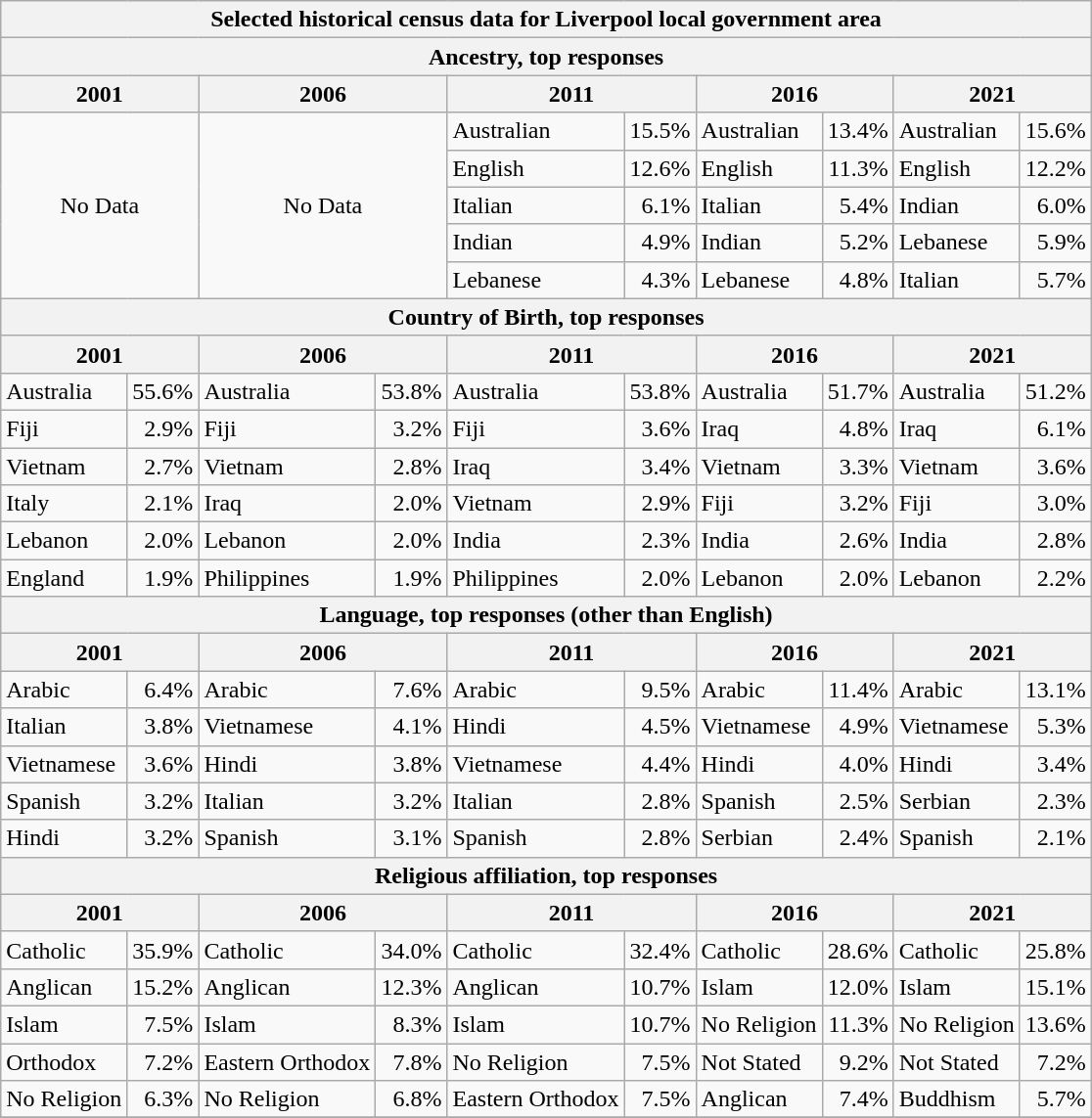<table class="wikitable">
<tr>
<th colspan=10>Selected historical census data for Liverpool local government area</th>
</tr>
<tr>
<th colspan=10>Ancestry, top responses</th>
</tr>
<tr>
<th colspan=2>2001</th>
<th colspan=2>2006</th>
<th colspan=2>2011</th>
<th colspan=2>2016</th>
<th colspan=2>2021</th>
</tr>
<tr>
<td rowspan=5 colspan= 2 align="center">No Data</td>
<td rowspan=5 colspan= 2 align="center">No Data</td>
<td>Australian</td>
<td align="right">15.5%</td>
<td>Australian</td>
<td align="right"> 13.4%</td>
<td>Australian</td>
<td align="right"> 15.6%</td>
</tr>
<tr>
<td>English</td>
<td align="right">12.6%</td>
<td>English</td>
<td align="right"> 11.3%</td>
<td>English</td>
<td align="right"> 12.2%</td>
</tr>
<tr>
<td>Italian</td>
<td align="right">6.1%</td>
<td>Italian</td>
<td align="right"> 5.4%</td>
<td>Indian</td>
<td align="right"> 6.0%</td>
</tr>
<tr>
<td>Indian</td>
<td align="right">4.9%</td>
<td>Indian</td>
<td align="right"> 5.2%</td>
<td>Lebanese</td>
<td align="right"> 5.9%</td>
</tr>
<tr>
<td>Lebanese</td>
<td align="right">4.3%</td>
<td>Lebanese</td>
<td align="right"> 4.8%</td>
<td>Italian</td>
<td align="right"> 5.7%</td>
</tr>
<tr>
<th colspan=10>Country of Birth, top responses</th>
</tr>
<tr>
<th colspan=2>2001</th>
<th colspan=2>2006</th>
<th colspan=2>2011</th>
<th colspan=2>2016</th>
<th colspan=2>2021</th>
</tr>
<tr>
<td>Australia</td>
<td align="right">55.6%</td>
<td>Australia</td>
<td align="right"> 53.8%</td>
<td>Australia</td>
<td align="right"> 53.8%</td>
<td>Australia</td>
<td align="right"> 51.7%</td>
<td>Australia</td>
<td align="right"> 51.2%</td>
</tr>
<tr>
<td>Fiji</td>
<td align="right">2.9%</td>
<td>Fiji</td>
<td align="right"> 3.2%</td>
<td>Fiji</td>
<td align="right"> 3.6%</td>
<td>Iraq</td>
<td align="right"> 4.8%</td>
<td>Iraq</td>
<td align="right"> 6.1%</td>
</tr>
<tr>
<td>Vietnam</td>
<td align="right">2.7%</td>
<td>Vietnam</td>
<td align="right"> 2.8%</td>
<td>Iraq</td>
<td align="right"> 3.4%</td>
<td>Vietnam</td>
<td align="right"> 3.3%</td>
<td>Vietnam</td>
<td align="right"> 3.6%</td>
</tr>
<tr>
<td>Italy</td>
<td align="right">2.1%</td>
<td>Iraq</td>
<td align="right"> 2.0%</td>
<td>Vietnam</td>
<td align="right"> 2.9%</td>
<td>Fiji</td>
<td align="right"> 3.2%</td>
<td>Fiji</td>
<td align="right"> 3.0%</td>
</tr>
<tr>
<td>Lebanon</td>
<td align="right">2.0%</td>
<td>Lebanon</td>
<td align="right"> 2.0%</td>
<td>India</td>
<td align="right"> 2.3%</td>
<td>India</td>
<td align="right"> 2.6%</td>
<td>India</td>
<td align="right"> 2.8%</td>
</tr>
<tr>
<td>England</td>
<td align="right">1.9%</td>
<td>Philippines</td>
<td align="right"> 1.9%</td>
<td>Philippines</td>
<td align="right"> 2.0%</td>
<td>Lebanon</td>
<td align="right"> 2.0%</td>
<td>Lebanon</td>
<td align="right"> 2.2%</td>
</tr>
<tr>
<th colspan=10>Language, top responses (other than English)</th>
</tr>
<tr>
<th colspan=2>2001</th>
<th colspan=2>2006</th>
<th colspan=2>2011</th>
<th colspan=2>2016</th>
<th colspan=2>2021</th>
</tr>
<tr>
<td>Arabic</td>
<td align="right">6.4%</td>
<td>Arabic</td>
<td align="right"> 7.6%</td>
<td>Arabic</td>
<td align="right"> 9.5%</td>
<td>Arabic</td>
<td align="right"> 11.4%</td>
<td>Arabic</td>
<td align="right"> 13.1%</td>
</tr>
<tr>
<td>Italian</td>
<td align="right">3.8%</td>
<td>Vietnamese</td>
<td align="right"> 4.1%</td>
<td>Hindi</td>
<td align="right"> 4.5%</td>
<td>Vietnamese</td>
<td align="right"> 4.9%</td>
<td>Vietnamese</td>
<td align="right"> 5.3%</td>
</tr>
<tr>
<td>Vietnamese</td>
<td align="right">3.6%</td>
<td>Hindi</td>
<td align="right"> 3.8%</td>
<td>Vietnamese</td>
<td align="right"> 4.4%</td>
<td>Hindi</td>
<td align="right"> 4.0%</td>
<td>Hindi</td>
<td align="right"> 3.4%</td>
</tr>
<tr>
<td>Spanish</td>
<td align="right">3.2%</td>
<td>Italian</td>
<td align="right"> 3.2%</td>
<td>Italian</td>
<td align="right"> 2.8%</td>
<td>Spanish</td>
<td align="right"> 2.5%</td>
<td>Serbian</td>
<td align="right"> 2.3%</td>
</tr>
<tr>
<td>Hindi</td>
<td align="right">3.2%</td>
<td>Spanish</td>
<td align="right"> 3.1%</td>
<td>Spanish</td>
<td align="right"> 2.8%</td>
<td>Serbian</td>
<td align="right"> 2.4%</td>
<td>Spanish</td>
<td align="right"> 2.1%</td>
</tr>
<tr>
<th colspan=10>Religious affiliation, top responses</th>
</tr>
<tr>
<th colspan=2>2001</th>
<th colspan=2>2006</th>
<th colspan=2>2011</th>
<th colspan=2>2016</th>
<th colspan=2>2021</th>
</tr>
<tr>
<td>Catholic</td>
<td align="right">35.9%</td>
<td>Catholic</td>
<td align="right"> 34.0%</td>
<td>Catholic</td>
<td align="right"> 32.4%</td>
<td>Catholic</td>
<td align="right"> 28.6%</td>
<td>Catholic</td>
<td align="right"> 25.8%</td>
</tr>
<tr>
<td>Anglican</td>
<td align="right">15.2%</td>
<td>Anglican</td>
<td align="right"> 12.3%</td>
<td>Anglican</td>
<td align="right"> 10.7%</td>
<td>Islam</td>
<td align="right"> 12.0%</td>
<td>Islam</td>
<td align="right"> 15.1%</td>
</tr>
<tr>
<td>Islam</td>
<td align="right">7.5%</td>
<td>Islam</td>
<td align="right"> 8.3%</td>
<td>Islam</td>
<td align="right"> 10.7%</td>
<td>No Religion</td>
<td align="right"> 11.3%</td>
<td>No Religion</td>
<td align="right"> 13.6%</td>
</tr>
<tr>
<td>Orthodox</td>
<td align="right">7.2%</td>
<td>Eastern Orthodox</td>
<td align="right"> 7.8%</td>
<td>No Religion</td>
<td align="right"> 7.5%</td>
<td>Not Stated</td>
<td align="right">9.2%</td>
<td>Not Stated</td>
<td align="right">7.2%</td>
</tr>
<tr>
<td>No Religion</td>
<td align="right">6.3%</td>
<td>No Religion</td>
<td align="right"> 6.8%</td>
<td>Eastern Orthodox</td>
<td align="right"> 7.5%</td>
<td>Anglican</td>
<td align="right"> 7.4%</td>
<td>Buddhism</td>
<td align="right"> 5.7%</td>
</tr>
<tr>
</tr>
</table>
